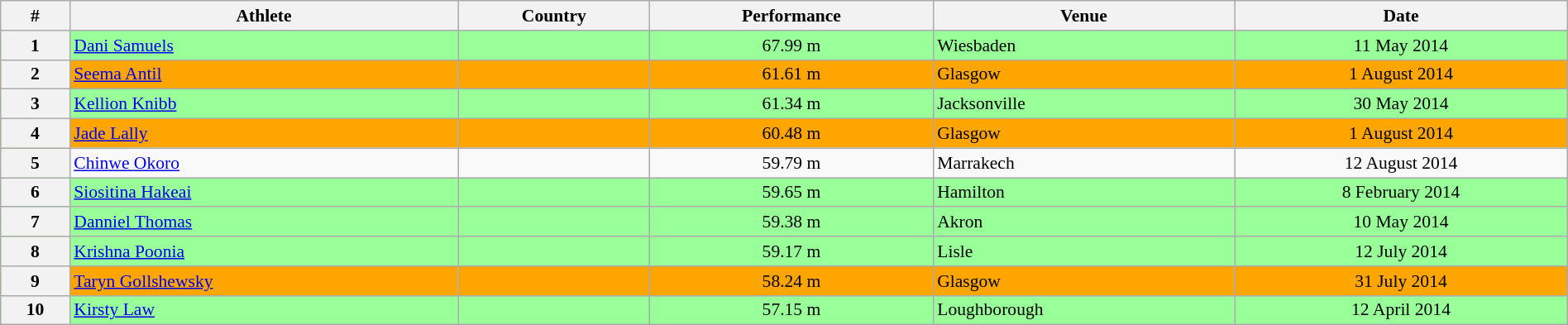<table class="wikitable" width=100% style="font-size:90%; text-align:center;">
<tr>
<th>#</th>
<th>Athlete</th>
<th>Country</th>
<th>Performance</th>
<th>Venue</th>
<th>Date</th>
</tr>
<tr bgcolor="99FF99">
<th>1</th>
<td align=left><a href='#'>Dani Samuels</a></td>
<td align=left></td>
<td>67.99 m</td>
<td align=left> Wiesbaden</td>
<td>11 May 2014</td>
</tr>
<tr bgcolor="orange">
<th>2</th>
<td align=left><a href='#'>Seema Antil</a></td>
<td align=left></td>
<td>61.61 m</td>
<td align=left> Glasgow</td>
<td>1 August 2014</td>
</tr>
<tr bgcolor="99FF99">
<th>3</th>
<td align=left><a href='#'>Kellion Knibb</a></td>
<td align=left></td>
<td>61.34 m</td>
<td align=left> Jacksonville</td>
<td>30 May 2014</td>
</tr>
<tr bgcolor="orange">
<th>4</th>
<td align=left><a href='#'>Jade Lally</a></td>
<td align=left></td>
<td>60.48 m</td>
<td align=left> Glasgow</td>
<td>1 August 2014</td>
</tr>
<tr>
<th>5</th>
<td align=left><a href='#'>Chinwe Okoro</a></td>
<td align=left></td>
<td>59.79 m</td>
<td align=left> Marrakech</td>
<td>12 August 2014</td>
</tr>
<tr bgcolor="99FF99">
<th>6</th>
<td align=left><a href='#'>Siositina Hakeai</a></td>
<td align=left></td>
<td>59.65 m</td>
<td align=left> Hamilton</td>
<td>8 February 2014</td>
</tr>
<tr bgcolor="99FF99">
<th>7</th>
<td align=left><a href='#'>Danniel Thomas</a></td>
<td align=left></td>
<td>59.38 m</td>
<td align=left> Akron</td>
<td>10 May 2014</td>
</tr>
<tr bgcolor="99FF99">
<th>8</th>
<td align=left><a href='#'>Krishna Poonia</a></td>
<td align=left></td>
<td>59.17 m</td>
<td align=left> Lisle</td>
<td>12 July 2014</td>
</tr>
<tr bgcolor="orange">
<th>9</th>
<td align=left><a href='#'>Taryn Gollshewsky</a></td>
<td align=left></td>
<td>58.24 m</td>
<td align=left> Glasgow</td>
<td>31 July 2014</td>
</tr>
<tr bgcolor="99FF99">
<th>10</th>
<td align=left><a href='#'>Kirsty Law</a></td>
<td align=left></td>
<td>57.15 m</td>
<td align=left> Loughborough</td>
<td>12 April 2014</td>
</tr>
</table>
